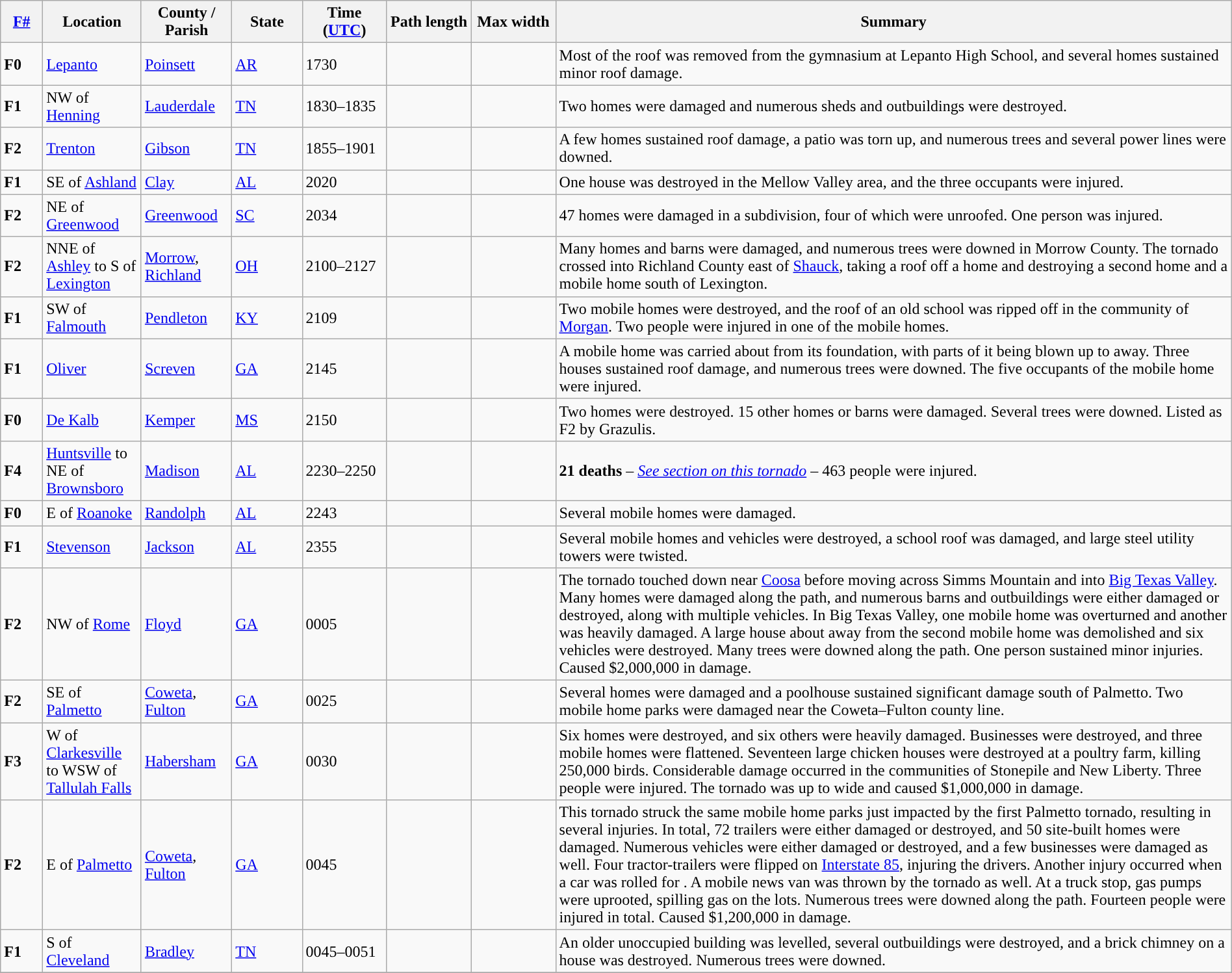<table class="wikitable sortable" style="width:100%;">
<tr>
<th scope="col" width="3%" align="center"><a href='#'>F#</a></th>
<th scope="col" width="7%" align="center" class="unsortable">Location</th>
<th scope="col" width="6%" align="center" class="unsortable">County / Parish</th>
<th scope="col" width="5%" align="center">State</th>
<th scope="col" width="6%" align="center">Time (<a href='#'>UTC</a>)</th>
<th scope="col" width="6%" align="center">Path length</th>
<th scope="col" width="6%" align="center">Max width</th>
<th scope="col" width="48%" class="unsortable" align="center">Summary</th>
</tr>
<tr>
<td><strong>F0</strong></td>
<td><a href='#'>Lepanto</a></td>
<td><a href='#'>Poinsett</a></td>
<td><a href='#'>AR</a></td>
<td>1730</td>
<td></td>
<td></td>
<td>Most of the roof was removed from the gymnasium at Lepanto High School, and several homes sustained minor roof damage.</td>
</tr>
<tr>
<td><strong>F1</strong></td>
<td>NW of <a href='#'>Henning</a></td>
<td><a href='#'>Lauderdale</a></td>
<td><a href='#'>TN</a></td>
<td>1830–1835</td>
<td></td>
<td></td>
<td>Two homes were damaged and numerous sheds and outbuildings were destroyed.</td>
</tr>
<tr>
<td><strong>F2</strong></td>
<td><a href='#'>Trenton</a></td>
<td><a href='#'>Gibson</a></td>
<td><a href='#'>TN</a></td>
<td>1855–1901</td>
<td></td>
<td></td>
<td>A few homes sustained roof damage, a patio was torn up, and numerous trees and several power lines were downed.</td>
</tr>
<tr>
<td><strong>F1</strong></td>
<td>SE of <a href='#'>Ashland</a></td>
<td><a href='#'>Clay</a></td>
<td><a href='#'>AL</a></td>
<td>2020</td>
<td></td>
<td></td>
<td>One house was destroyed in the Mellow Valley area, and the three occupants were injured.</td>
</tr>
<tr>
<td><strong>F2</strong></td>
<td>NE of <a href='#'>Greenwood</a></td>
<td><a href='#'>Greenwood</a></td>
<td><a href='#'>SC</a></td>
<td>2034</td>
<td></td>
<td></td>
<td>47 homes were damaged in a subdivision, four of which were unroofed. One person was injured.</td>
</tr>
<tr>
<td><strong>F2</strong></td>
<td>NNE of <a href='#'>Ashley</a> to S of <a href='#'>Lexington</a></td>
<td><a href='#'>Morrow</a>, <a href='#'>Richland</a></td>
<td><a href='#'>OH</a></td>
<td>2100–2127</td>
<td></td>
<td></td>
<td>Many homes and barns were damaged, and numerous trees were downed in Morrow County. The tornado crossed into Richland County east of <a href='#'>Shauck</a>, taking a roof off a home and destroying a second home and a mobile home south of Lexington.</td>
</tr>
<tr>
<td><strong>F1</strong></td>
<td>SW of <a href='#'>Falmouth</a></td>
<td><a href='#'>Pendleton</a></td>
<td><a href='#'>KY</a></td>
<td>2109</td>
<td></td>
<td></td>
<td>Two mobile homes were destroyed, and the roof of an old school was ripped off in the community of <a href='#'>Morgan</a>. Two people were injured in one of the mobile homes.</td>
</tr>
<tr>
<td><strong>F1</strong></td>
<td><a href='#'>Oliver</a></td>
<td><a href='#'>Screven</a></td>
<td><a href='#'>GA</a></td>
<td>2145</td>
<td></td>
<td></td>
<td>A mobile home was carried about  from its foundation, with parts of it being blown up to  away. Three houses sustained roof damage, and numerous trees were downed. The five occupants of the mobile home were injured.</td>
</tr>
<tr>
<td><strong>F0</strong></td>
<td><a href='#'>De Kalb</a></td>
<td><a href='#'>Kemper</a></td>
<td><a href='#'>MS</a></td>
<td>2150</td>
<td></td>
<td></td>
<td>Two homes were destroyed. 15 other homes or barns were damaged. Several trees were downed. Listed as F2 by Grazulis.</td>
</tr>
<tr>
<td><strong>F4</strong></td>
<td><a href='#'>Huntsville</a> to NE of <a href='#'>Brownsboro</a></td>
<td><a href='#'>Madison</a></td>
<td><a href='#'>AL</a></td>
<td>2230–2250</td>
<td></td>
<td></td>
<td><strong>21 deaths</strong> – <em><a href='#'>See section on this tornado</a></em> – 463 people were injured.</td>
</tr>
<tr>
<td><strong>F0</strong></td>
<td>E of <a href='#'>Roanoke</a></td>
<td><a href='#'>Randolph</a></td>
<td><a href='#'>AL</a></td>
<td>2243</td>
<td></td>
<td></td>
<td>Several mobile homes were damaged.</td>
</tr>
<tr>
<td><strong>F1</strong></td>
<td><a href='#'>Stevenson</a></td>
<td><a href='#'>Jackson</a></td>
<td><a href='#'>AL</a></td>
<td>2355</td>
<td></td>
<td></td>
<td>Several mobile homes and vehicles were destroyed, a school roof was damaged, and large steel utility towers were twisted.</td>
</tr>
<tr>
<td><strong>F2</strong></td>
<td>NW of <a href='#'>Rome</a></td>
<td><a href='#'>Floyd</a></td>
<td><a href='#'>GA</a></td>
<td>0005</td>
<td></td>
<td></td>
<td>The tornado touched down near <a href='#'>Coosa</a> before moving across Simms Mountain and into <a href='#'>Big Texas Valley</a>. Many homes were damaged along the path, and numerous barns and outbuildings were either damaged or destroyed, along with multiple vehicles. In Big Texas Valley, one mobile home was overturned and another was heavily damaged. A large house about  away from the second mobile home was demolished and six vehicles were destroyed. Many trees were downed along the path. One person sustained minor injuries. Caused $2,000,000 in damage.</td>
</tr>
<tr>
<td><strong>F2</strong></td>
<td>SE of <a href='#'>Palmetto</a></td>
<td><a href='#'>Coweta</a>, <a href='#'>Fulton</a></td>
<td><a href='#'>GA</a></td>
<td>0025</td>
<td></td>
<td></td>
<td>Several homes were damaged and a poolhouse sustained significant damage south of Palmetto. Two mobile home parks were damaged near the Coweta–Fulton county line.</td>
</tr>
<tr>
<td><strong>F3</strong></td>
<td>W of <a href='#'>Clarkesville</a> to WSW of <a href='#'>Tallulah Falls</a></td>
<td><a href='#'>Habersham</a></td>
<td><a href='#'>GA</a></td>
<td>0030</td>
<td></td>
<td></td>
<td>Six homes were destroyed, and six others were heavily damaged. Businesses were destroyed, and three mobile homes were flattened. Seventeen large chicken houses were destroyed at a poultry farm, killing 250,000 birds. Considerable damage occurred in the communities of Stonepile and New Liberty. Three people were injured. The tornado was up to  wide and caused $1,000,000 in damage.</td>
</tr>
<tr>
<td><strong>F2</strong></td>
<td>E of <a href='#'>Palmetto</a></td>
<td><a href='#'>Coweta</a>, <a href='#'>Fulton</a></td>
<td><a href='#'>GA</a></td>
<td>0045</td>
<td></td>
<td></td>
<td>This tornado struck the same mobile home parks just impacted by the first Palmetto tornado, resulting in several injuries. In total, 72 trailers were either damaged or destroyed, and 50 site-built homes were damaged. Numerous vehicles were either damaged or destroyed, and a few businesses were damaged as well. Four tractor-trailers were flipped on <a href='#'>Interstate 85</a>, injuring the drivers. Another injury occurred when a car was rolled for . A mobile news van was thrown  by the tornado as well. At a truck stop, gas pumps were uprooted, spilling gas on the lots. Numerous trees were downed along the path. Fourteen people were injured in total. Caused $1,200,000 in damage.</td>
</tr>
<tr>
<td><strong>F1</strong></td>
<td>S of <a href='#'>Cleveland</a></td>
<td><a href='#'>Bradley</a></td>
<td><a href='#'>TN</a></td>
<td>0045–0051</td>
<td></td>
<td></td>
<td>An older unoccupied building was levelled, several outbuildings were destroyed, and a brick chimney on a house was destroyed. Numerous trees were downed.</td>
</tr>
<tr>
</tr>
</table>
